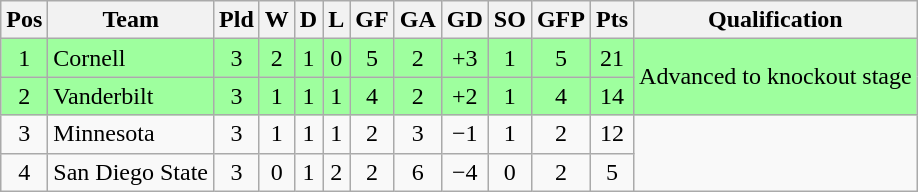<table class="wikitable" style="text-align:center">
<tr>
<th>Pos</th>
<th>Team</th>
<th>Pld</th>
<th>W</th>
<th>D</th>
<th>L</th>
<th>GF</th>
<th>GA</th>
<th>GD</th>
<th>SO</th>
<th>GFP</th>
<th>Pts</th>
<th>Qualification</th>
</tr>
<tr bgcolor="#9eff9e">
<td>1</td>
<td style="text-align:left">Cornell</td>
<td>3</td>
<td>2</td>
<td>1</td>
<td>0</td>
<td>5</td>
<td>2</td>
<td>+3</td>
<td>1</td>
<td>5</td>
<td>21</td>
<td rowspan="2">Advanced to knockout stage</td>
</tr>
<tr bgcolor="#9eff9e">
<td>2</td>
<td style="text-align:left">Vanderbilt</td>
<td>3</td>
<td>1</td>
<td>1</td>
<td>1</td>
<td>4</td>
<td>2</td>
<td>+2</td>
<td>1</td>
<td>4</td>
<td>14</td>
</tr>
<tr>
<td>3</td>
<td style="text-align:left">Minnesota</td>
<td>3</td>
<td>1</td>
<td>1</td>
<td>1</td>
<td>2</td>
<td>3</td>
<td>−1</td>
<td>1</td>
<td>2</td>
<td>12</td>
<td rowspan="2"></td>
</tr>
<tr>
<td>4</td>
<td style="text-align:left">San Diego State</td>
<td>3</td>
<td>0</td>
<td>1</td>
<td>2</td>
<td>2</td>
<td>6</td>
<td>−4</td>
<td>0</td>
<td>2</td>
<td>5</td>
</tr>
</table>
